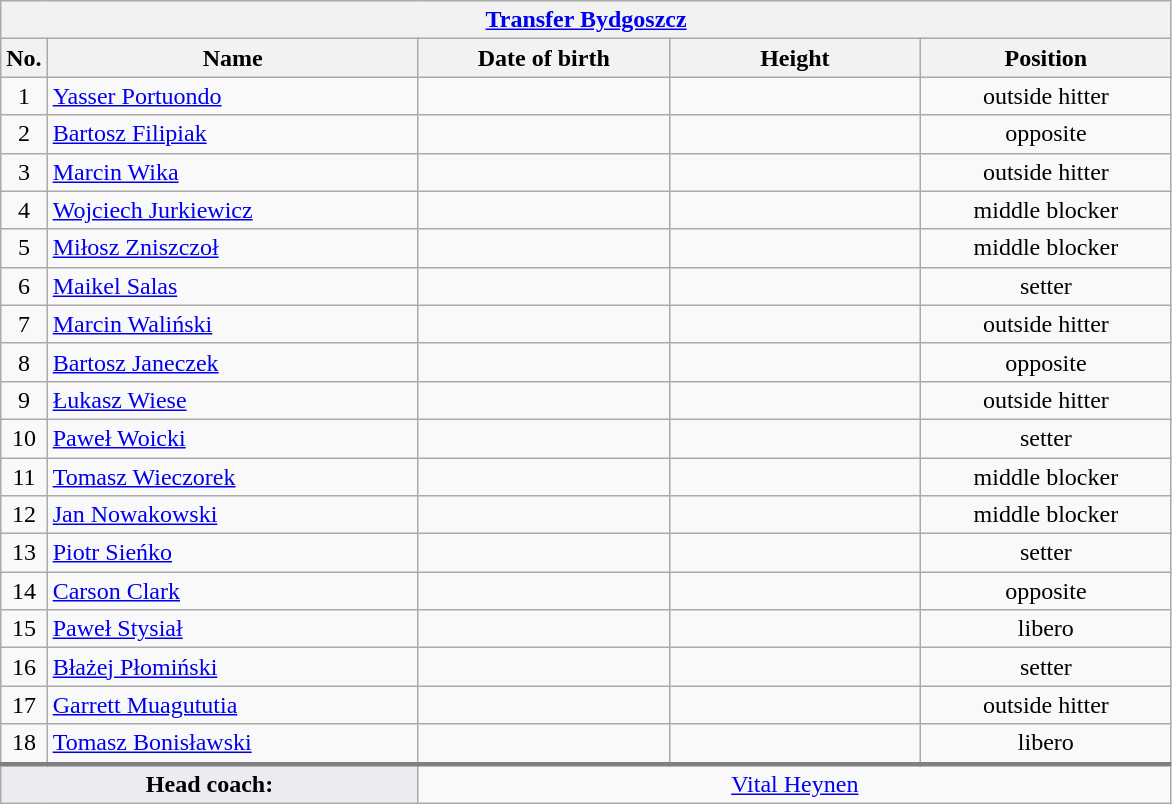<table class="wikitable collapsible collapsed" style="font-size:100%; text-align:center">
<tr>
<th colspan=5 style="width:30em"><a href='#'>Transfer Bydgoszcz</a></th>
</tr>
<tr>
<th>No.</th>
<th style="width:15em">Name</th>
<th style="width:10em">Date of birth</th>
<th style="width:10em">Height</th>
<th style="width:10em">Position</th>
</tr>
<tr>
<td>1</td>
<td align=left> <a href='#'>Yasser Portuondo</a></td>
<td align=right></td>
<td></td>
<td>outside hitter</td>
</tr>
<tr>
<td>2</td>
<td align=left> <a href='#'>Bartosz Filipiak</a></td>
<td align=right></td>
<td></td>
<td>opposite</td>
</tr>
<tr>
<td>3</td>
<td align=left> <a href='#'>Marcin Wika</a></td>
<td align=right></td>
<td></td>
<td>outside hitter</td>
</tr>
<tr>
<td>4</td>
<td align=left> <a href='#'>Wojciech Jurkiewicz</a></td>
<td align=right></td>
<td></td>
<td>middle blocker</td>
</tr>
<tr>
<td>5</td>
<td align=left> <a href='#'>Miłosz Zniszczoł</a></td>
<td align=right></td>
<td></td>
<td>middle blocker</td>
</tr>
<tr>
<td>6</td>
<td align=left> <a href='#'>Maikel Salas</a></td>
<td align=right></td>
<td></td>
<td>setter</td>
</tr>
<tr>
<td>7</td>
<td align=left> <a href='#'>Marcin Waliński</a></td>
<td align=right></td>
<td></td>
<td>outside hitter</td>
</tr>
<tr>
<td>8</td>
<td align=left> <a href='#'>Bartosz Janeczek</a></td>
<td align=right></td>
<td></td>
<td>opposite</td>
</tr>
<tr>
<td>9</td>
<td align=left> <a href='#'>Łukasz Wiese</a></td>
<td align=right></td>
<td></td>
<td>outside hitter</td>
</tr>
<tr>
<td>10</td>
<td align=left> <a href='#'>Paweł Woicki</a></td>
<td align=right></td>
<td></td>
<td>setter</td>
</tr>
<tr>
<td>11</td>
<td align=left> <a href='#'>Tomasz Wieczorek</a></td>
<td align=right></td>
<td></td>
<td>middle blocker</td>
</tr>
<tr>
<td>12</td>
<td align=left> <a href='#'>Jan Nowakowski</a></td>
<td align=right></td>
<td></td>
<td>middle blocker</td>
</tr>
<tr>
<td>13</td>
<td align=left> <a href='#'>Piotr Sieńko</a></td>
<td align=right></td>
<td></td>
<td>setter</td>
</tr>
<tr>
<td>14</td>
<td align=left> <a href='#'>Carson Clark</a></td>
<td align=right></td>
<td></td>
<td>opposite</td>
</tr>
<tr>
<td>15</td>
<td align=left> <a href='#'>Paweł Stysiał</a></td>
<td align=right></td>
<td></td>
<td>libero</td>
</tr>
<tr>
<td>16</td>
<td align=left> <a href='#'>Błażej Płomiński</a></td>
<td align=right></td>
<td></td>
<td>setter</td>
</tr>
<tr>
<td>17</td>
<td align=left> <a href='#'>Garrett Muagututia</a></td>
<td align=right></td>
<td></td>
<td>outside hitter</td>
</tr>
<tr>
<td>18</td>
<td align=left> <a href='#'>Tomasz Bonisławski</a></td>
<td align=right></td>
<td></td>
<td>libero</td>
</tr>
<tr style="border-top: 3px solid grey">
<td colspan=2 style="background:#EAECF0"><strong>Head coach:</strong></td>
<td colspan=3> <a href='#'>Vital Heynen</a></td>
</tr>
</table>
